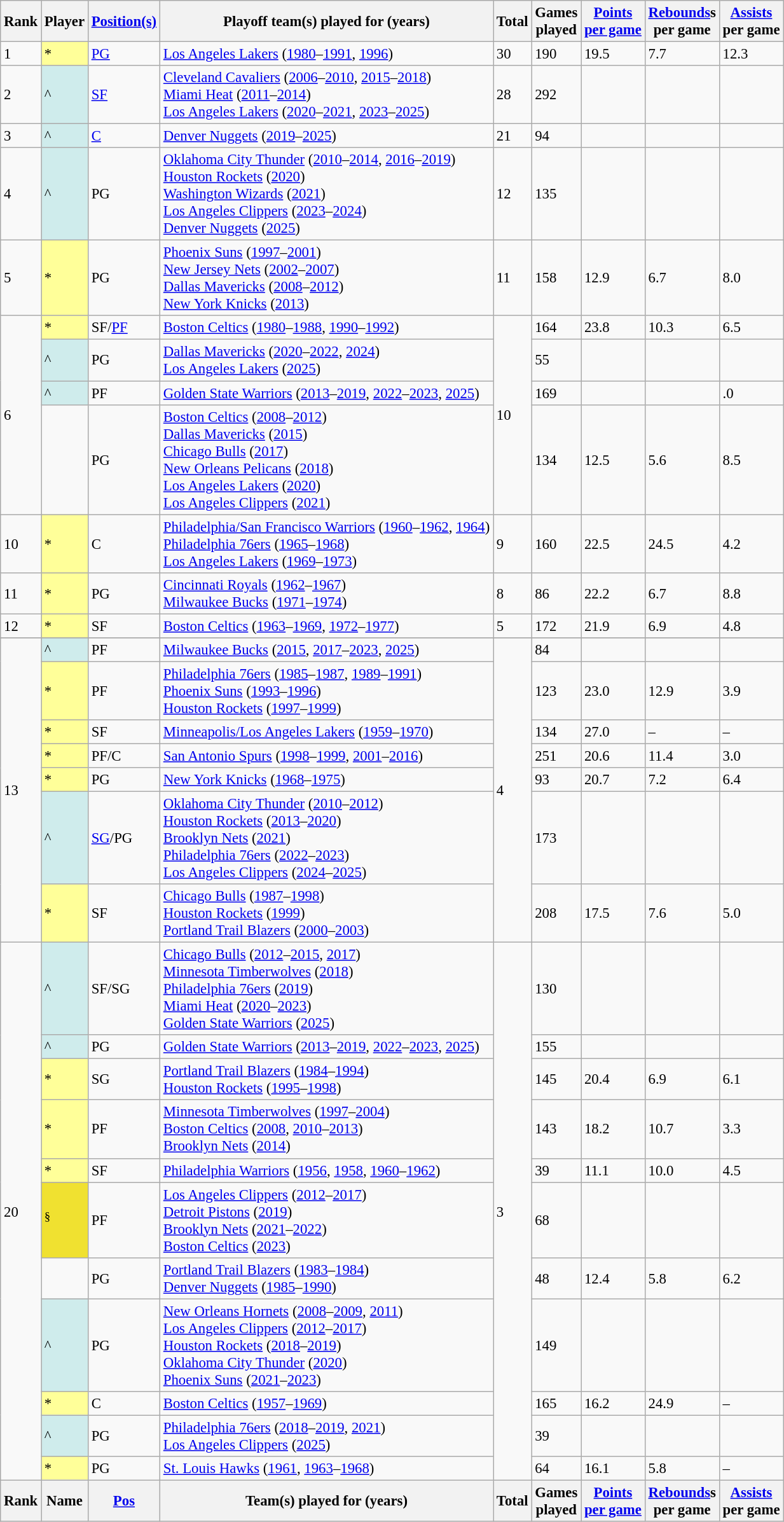<table class="wikitable sortable" style="font-size: 95%;">
<tr>
<th>Rank</th>
<th>Player</th>
<th><a href='#'>Position(s)</a></th>
<th class="unsortable">Playoff team(s) played for (years)</th>
<th data-sort-type=number>Total</th>
<th data-sort-type=number>Games<br>played</th>
<th data-sort-type=number><a href='#'>Points <br> per game</a></th>
<th data-sort-type=number><a href='#'>Rebounds</a>s<br>per game</th>
<th data-sort-type=number><a href='#'>Assists</a> <br> per game</th>
</tr>
<tr>
<td>1</td>
<td bgcolor="#FFFF99">*</td>
<td><a href='#'>PG</a></td>
<td><a href='#'>Los Angeles Lakers</a> (<a href='#'>1980</a>–<a href='#'>1991</a>, <a href='#'>1996</a>)</td>
<td>30</td>
<td>190</td>
<td>19.5</td>
<td>7.7</td>
<td>12.3</td>
</tr>
<tr>
<td>2</td>
<td bgcolor="#CFECEC">^</td>
<td><a href='#'>SF</a></td>
<td><a href='#'>Cleveland Cavaliers</a> (<a href='#'>2006</a>–<a href='#'>2010</a>, <a href='#'>2015</a>–<a href='#'>2018</a>)<br><a href='#'>Miami Heat</a> (<a href='#'>2011</a>–<a href='#'>2014</a>)<br><a href='#'>Los Angeles Lakers</a> (<a href='#'>2020</a>–<a href='#'>2021</a>, <a href='#'>2023</a>–<a href='#'>2025</a>)</td>
<td>28</td>
<td>292</td>
<td> </td>
<td> </td>
<td> </td>
</tr>
<tr>
<td>3</td>
<td bgcolor="#CFECEC">^</td>
<td><a href='#'>C</a></td>
<td><a href='#'>Denver Nuggets</a> (<a href='#'>2019</a>–<a href='#'>2025</a>)</td>
<td>21</td>
<td>94</td>
<td> </td>
<td> </td>
<td> </td>
</tr>
<tr>
<td>4</td>
<td bgcolor="#CFECEC">^</td>
<td>PG</td>
<td><a href='#'>Oklahoma City Thunder</a> (<a href='#'>2010</a>–<a href='#'>2014</a>, <a href='#'>2016</a>–<a href='#'>2019</a>)<br><a href='#'>Houston Rockets</a> (<a href='#'>2020</a>)<br><a href='#'>Washington Wizards</a> (<a href='#'>2021</a>)<br><a href='#'>Los Angeles Clippers</a> (<a href='#'>2023</a>–<a href='#'>2024</a>)<br><a href='#'>Denver Nuggets</a> (<a href='#'>2025</a>)</td>
<td>12</td>
<td>135</td>
<td> </td>
<td> </td>
<td> </td>
</tr>
<tr>
<td>5</td>
<td bgcolor="#FFFF99">*</td>
<td>PG</td>
<td><a href='#'>Phoenix Suns</a> (<a href='#'>1997</a>–<a href='#'>2001</a>)<br><a href='#'>New Jersey Nets</a> (<a href='#'>2002</a>–<a href='#'>2007</a>)<br><a href='#'>Dallas Mavericks</a> (<a href='#'>2008</a>–<a href='#'>2012</a>)<br><a href='#'>New York Knicks</a> (<a href='#'>2013</a>)</td>
<td>11</td>
<td>158</td>
<td>12.9</td>
<td>6.7</td>
<td>8.0</td>
</tr>
<tr>
<td rowspan=4>6</td>
<td bgcolor="#FFFF99">*</td>
<td>SF/<a href='#'>PF</a></td>
<td><a href='#'>Boston Celtics</a> (<a href='#'>1980</a>–<a href='#'>1988</a>, <a href='#'>1990</a>–<a href='#'>1992</a>)</td>
<td rowspan=4>10</td>
<td>164</td>
<td>23.8</td>
<td>10.3</td>
<td>6.5</td>
</tr>
<tr>
<td bgcolor="#CFECEC">^</td>
<td>PG</td>
<td><a href='#'>Dallas Mavericks</a> (<a href='#'>2020</a>–<a href='#'>2022</a>, <a href='#'>2024</a>)<br><a href='#'>Los Angeles Lakers</a> (<a href='#'>2025</a>)</td>
<td>55</td>
<td> </td>
<td> </td>
<td> </td>
</tr>
<tr>
<td bgcolor="#CFECEC">^</td>
<td>PF</td>
<td><a href='#'>Golden State Warriors</a> (<a href='#'>2013</a>–<a href='#'>2019</a>, <a href='#'>2022</a>–<a href='#'>2023</a>, <a href='#'>2025</a>)</td>
<td>169</td>
<td> </td>
<td> </td>
<td>.0 </td>
</tr>
<tr>
<td></td>
<td>PG</td>
<td><a href='#'>Boston Celtics</a> (<a href='#'>2008</a>–<a href='#'>2012</a>)<br><a href='#'>Dallas Mavericks</a> (<a href='#'>2015</a>)<br><a href='#'>Chicago Bulls</a> (<a href='#'>2017</a>)<br><a href='#'>New Orleans Pelicans</a> (<a href='#'>2018</a>)<br><a href='#'>Los Angeles Lakers</a> (<a href='#'>2020</a>)<br><a href='#'>Los Angeles Clippers</a> (<a href='#'>2021</a>)</td>
<td>134</td>
<td>12.5</td>
<td>5.6</td>
<td>8.5</td>
</tr>
<tr>
<td>10</td>
<td bgcolor="#FFFF99">*</td>
<td>C</td>
<td><a href='#'>Philadelphia/San Francisco Warriors</a> (<a href='#'>1960</a>–<a href='#'>1962</a>, <a href='#'>1964</a>)<br><a href='#'>Philadelphia 76ers</a> (<a href='#'>1965</a>–<a href='#'>1968</a>)<br><a href='#'>Los Angeles Lakers</a> (<a href='#'>1969</a>–<a href='#'>1973</a>)</td>
<td>9</td>
<td>160</td>
<td>22.5</td>
<td>24.5</td>
<td>4.2</td>
</tr>
<tr>
<td>11</td>
<td bgcolor="#FFFF99">*</td>
<td>PG</td>
<td><a href='#'>Cincinnati Royals</a> (<a href='#'>1962</a>–<a href='#'>1967</a>)<br><a href='#'>Milwaukee Bucks</a> (<a href='#'>1971</a>–<a href='#'>1974</a>)</td>
<td>8</td>
<td>86</td>
<td>22.2</td>
<td>6.7</td>
<td>8.8</td>
</tr>
<tr>
<td>12</td>
<td bgcolor="#FFFF99">*</td>
<td>SF</td>
<td><a href='#'>Boston Celtics</a> (<a href='#'>1963</a>–<a href='#'>1969</a>, <a href='#'>1972</a>–<a href='#'>1977</a>)</td>
<td>5</td>
<td>172</td>
<td>21.9</td>
<td>6.9</td>
<td>4.8</td>
</tr>
<tr>
</tr>
<tr>
<td rowspan=7>13</td>
<td bgcolor="#CFECEC">^</td>
<td>PF</td>
<td><a href='#'>Milwaukee Bucks</a> (<a href='#'>2015</a>, <a href='#'>2017</a>–<a href='#'>2023</a>, <a href='#'>2025</a>)</td>
<td rowspan=7>4</td>
<td>84</td>
<td> </td>
<td> </td>
<td> </td>
</tr>
<tr>
<td bgcolor="#FFFF99">*</td>
<td>PF</td>
<td><a href='#'>Philadelphia 76ers</a> (<a href='#'>1985</a>–<a href='#'>1987</a>, <a href='#'>1989</a>–<a href='#'>1991</a>)<br><a href='#'>Phoenix Suns</a> (<a href='#'>1993</a>–<a href='#'>1996</a>)<br><a href='#'>Houston Rockets</a> (<a href='#'>1997</a>–<a href='#'>1999</a>)</td>
<td>123</td>
<td>23.0</td>
<td>12.9</td>
<td>3.9</td>
</tr>
<tr>
<td bgcolor="#FFFF99">*</td>
<td>SF</td>
<td><a href='#'>Minneapolis/Los Angeles Lakers</a> (<a href='#'>1959</a>–<a href='#'>1970</a>)</td>
<td>134</td>
<td>27.0</td>
<td>–</td>
<td>–</td>
</tr>
<tr>
<td bgcolor="#FFFF99">*</td>
<td>PF/C</td>
<td><a href='#'>San Antonio Spurs</a> (<a href='#'>1998</a>–<a href='#'>1999</a>, <a href='#'>2001</a>–<a href='#'>2016</a>)</td>
<td>251</td>
<td>20.6</td>
<td>11.4</td>
<td>3.0</td>
</tr>
<tr>
<td bgcolor="#FFFF99">*</td>
<td>PG</td>
<td><a href='#'>New York Knicks</a> (<a href='#'>1968</a>–<a href='#'>1975</a>)</td>
<td>93</td>
<td>20.7</td>
<td>7.2</td>
<td>6.4</td>
</tr>
<tr>
<td bgcolor="#CFECEC">^</td>
<td><a href='#'>SG</a>/PG</td>
<td><a href='#'>Oklahoma City Thunder</a> (<a href='#'>2010</a>–<a href='#'>2012</a>)<br><a href='#'>Houston Rockets</a> (<a href='#'>2013</a>–<a href='#'>2020</a>)<br><a href='#'>Brooklyn Nets</a> (<a href='#'>2021</a>)<br><a href='#'>Philadelphia 76ers</a> (<a href='#'>2022</a>–<a href='#'>2023</a>)<br><a href='#'>Los Angeles Clippers</a> (<a href='#'>2024</a>–<a href='#'>2025</a>)</td>
<td>173</td>
<td> </td>
<td> </td>
<td> </td>
</tr>
<tr>
<td bgcolor="#FFFF99">*</td>
<td>SF</td>
<td><a href='#'>Chicago Bulls</a> (<a href='#'>1987</a>–<a href='#'>1998</a>)<br><a href='#'>Houston Rockets</a> (<a href='#'>1999</a>)<br><a href='#'>Portland Trail Blazers</a> (<a href='#'>2000</a>–<a href='#'>2003</a>)</td>
<td>208</td>
<td>17.5</td>
<td>7.6</td>
<td>5.0</td>
</tr>
<tr>
<td rowspan=11>20</td>
<td bgcolor="#CFECEC">^</td>
<td>SF/SG</td>
<td><a href='#'>Chicago Bulls</a> (<a href='#'>2012</a>–<a href='#'>2015</a>, <a href='#'>2017</a>)<br><a href='#'>Minnesota Timberwolves</a> (<a href='#'>2018</a>)<br><a href='#'>Philadelphia 76ers</a> (<a href='#'>2019</a>)<br><a href='#'>Miami Heat</a> (<a href='#'>2020</a>–<a href='#'>2023</a>)<br><a href='#'>Golden State Warriors</a> (<a href='#'>2025</a>)</td>
<td rowspan=11>3</td>
<td>130</td>
<td> </td>
<td> </td>
<td> </td>
</tr>
<tr>
<td bgcolor="#CFECEC">^</td>
<td>PG</td>
<td><a href='#'>Golden State Warriors</a> (<a href='#'>2013</a>–<a href='#'>2019</a>, <a href='#'>2022</a>–<a href='#'>2023</a>, <a href='#'>2025</a>)</td>
<td>155</td>
<td> </td>
<td> </td>
<td> </td>
</tr>
<tr>
<td bgcolor="#FFFF99">*</td>
<td>SG</td>
<td><a href='#'>Portland Trail Blazers</a> (<a href='#'>1984</a>–<a href='#'>1994</a>)<br><a href='#'>Houston Rockets</a> (<a href='#'>1995</a>–<a href='#'>1998</a>)</td>
<td>145</td>
<td>20.4</td>
<td>6.9</td>
<td>6.1</td>
</tr>
<tr>
<td bgcolor="#FFFF99">*</td>
<td>PF</td>
<td><a href='#'>Minnesota Timberwolves</a> (<a href='#'>1997</a>–<a href='#'>2004</a>)<br><a href='#'>Boston Celtics</a> (<a href='#'>2008</a>, <a href='#'>2010</a>–<a href='#'>2013</a>)<br><a href='#'>Brooklyn Nets</a> (<a href='#'>2014</a>)</td>
<td>143</td>
<td>18.2</td>
<td>10.7</td>
<td>3.3</td>
</tr>
<tr>
<td bgcolor="#FFFF99">*</td>
<td>SF</td>
<td><a href='#'>Philadelphia Warriors</a> (<a href='#'>1956</a>, <a href='#'>1958</a>, <a href='#'>1960</a>–<a href='#'>1962</a>)</td>
<td>39</td>
<td>11.1</td>
<td>10.0</td>
<td>4.5</td>
</tr>
<tr>
<td bgcolor="#F0E130"><sup>§</sup></td>
<td>PF</td>
<td><a href='#'>Los Angeles Clippers</a> (<a href='#'>2012</a>–<a href='#'>2017</a>)<br><a href='#'>Detroit Pistons</a> (<a href='#'>2019</a>)<br><a href='#'>Brooklyn Nets</a> (<a href='#'>2021</a>–<a href='#'>2022</a>)<br><a href='#'>Boston Celtics</a> (<a href='#'>2023</a>)</td>
<td>68</td>
<td> </td>
<td> </td>
<td> </td>
</tr>
<tr>
<td></td>
<td>PG</td>
<td><a href='#'>Portland Trail Blazers</a> (<a href='#'>1983</a>–<a href='#'>1984</a>)<br><a href='#'>Denver Nuggets</a> (<a href='#'>1985</a>–<a href='#'>1990</a>)</td>
<td>48</td>
<td>12.4</td>
<td>5.8</td>
<td>6.2</td>
</tr>
<tr>
<td bgcolor="#CFECEC">^</td>
<td>PG</td>
<td><a href='#'>New Orleans Hornets</a> (<a href='#'>2008</a>–<a href='#'>2009</a>, <a href='#'>2011</a>)<br><a href='#'>Los Angeles Clippers</a> (<a href='#'>2012</a>–<a href='#'>2017</a>)<br><a href='#'>Houston Rockets</a> (<a href='#'>2018</a>–<a href='#'>2019</a>)<br><a href='#'>Oklahoma City Thunder</a> (<a href='#'>2020</a>)<br><a href='#'>Phoenix Suns</a> (<a href='#'>2021</a>–<a href='#'>2023</a>)</td>
<td>149</td>
<td> </td>
<td> </td>
<td> </td>
</tr>
<tr>
<td bgcolor="#FFFF99">*</td>
<td>C</td>
<td><a href='#'>Boston Celtics</a> (<a href='#'>1957</a>–<a href='#'>1969</a>)</td>
<td>165</td>
<td>16.2</td>
<td>24.9</td>
<td>–</td>
</tr>
<tr>
<td bgcolor="#CFECEC">^</td>
<td>PG</td>
<td><a href='#'>Philadelphia 76ers</a> (<a href='#'>2018</a>–<a href='#'>2019</a>, <a href='#'>2021</a>)<br><a href='#'>Los Angeles Clippers</a> (<a href='#'>2025</a>)</td>
<td>39</td>
<td> </td>
<td> </td>
<td> </td>
</tr>
<tr>
<td bgcolor="#FFFF99">*</td>
<td>PG</td>
<td><a href='#'>St. Louis Hawks</a> (<a href='#'>1961</a>, <a href='#'>1963</a>–<a href='#'>1968</a>)</td>
<td>64</td>
<td>16.1</td>
<td>5.8</td>
<td>–</td>
</tr>
<tr>
<th>Rank</th>
<th>Name</th>
<th><a href='#'>Pos</a></th>
<th class="unsortable">Team(s) played for (years)</th>
<th data-sort-type=number>Total</th>
<th data-sort-type=number>Games<br>played</th>
<th data-sort-type=number><a href='#'>Points <br> per game</a></th>
<th data-sort-type=number><a href='#'>Rebounds</a>s<br>per game</th>
<th data-sort-type=number><a href='#'>Assists</a> <br> per game</th>
</tr>
</table>
